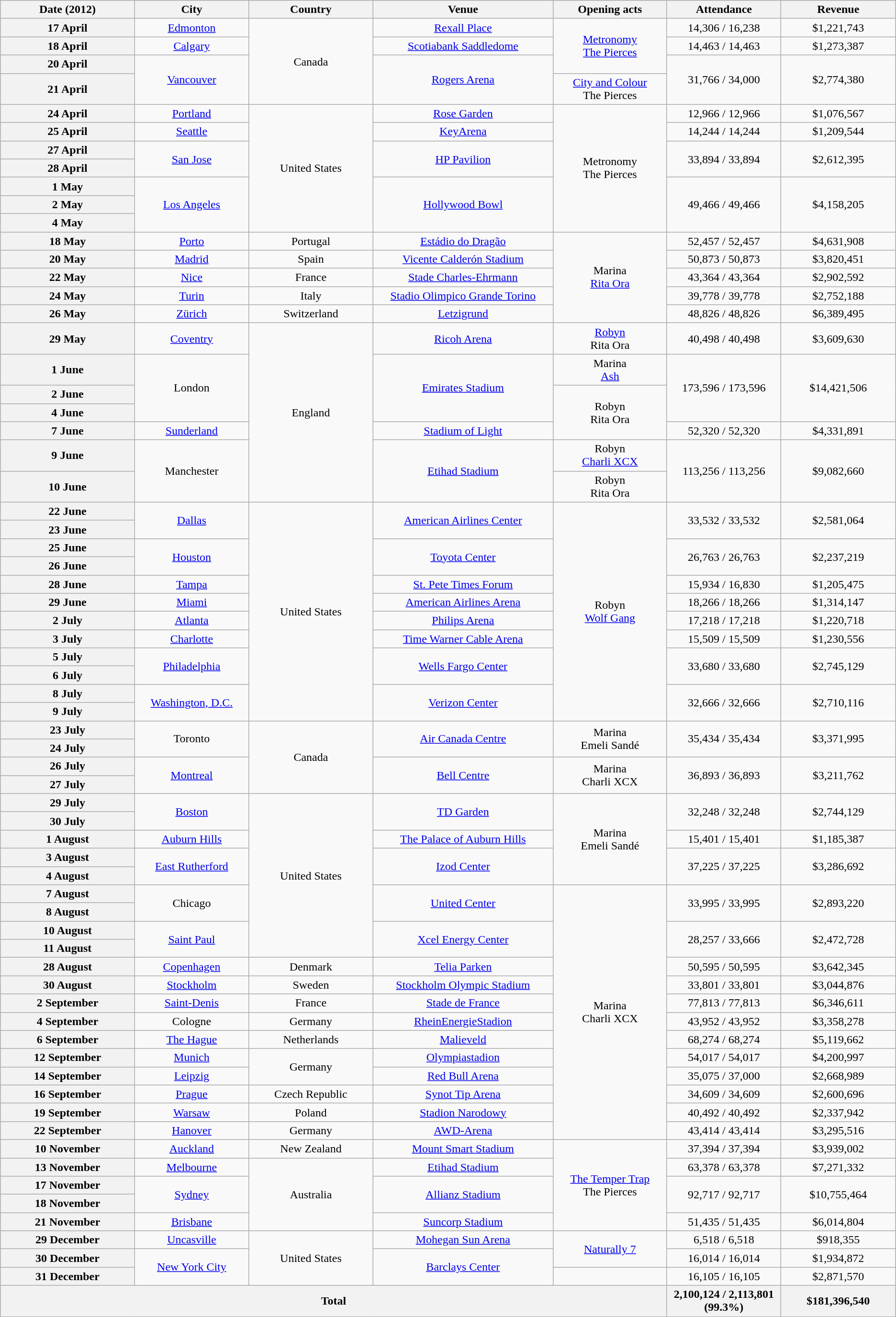<table class="wikitable plainrowheaders" style="text-align:center;">
<tr>
<th scope="col" style="width:12em;">Date (2012)</th>
<th scope="col" style="width:10em;">City</th>
<th scope="col" style="width:11em;">Country</th>
<th scope="col" style="width:16em;">Venue</th>
<th scope="col" style="width:10em;">Opening acts</th>
<th scope="col" style="width:10em;">Attendance</th>
<th scope="col" style="width:10em;">Revenue</th>
</tr>
<tr>
<th scope="row" style="text-align:center;">17 April</th>
<td><a href='#'>Edmonton</a></td>
<td rowspan="4">Canada</td>
<td><a href='#'>Rexall Place</a></td>
<td rowspan="3"><a href='#'>Metronomy</a><br><a href='#'>The Pierces</a></td>
<td>14,306 / 16,238</td>
<td>$1,221,743</td>
</tr>
<tr>
<th scope="row" style="text-align:center;">18 April</th>
<td><a href='#'>Calgary</a></td>
<td><a href='#'>Scotiabank Saddledome</a></td>
<td>14,463 / 14,463</td>
<td>$1,273,387</td>
</tr>
<tr>
<th scope="row" style="text-align:center;">20 April</th>
<td rowspan="2"><a href='#'>Vancouver</a></td>
<td rowspan="2"><a href='#'>Rogers Arena</a></td>
<td rowspan="2">31,766 / 34,000</td>
<td rowspan="2">$2,774,380</td>
</tr>
<tr>
<th scope="row" style="text-align:center;">21 April</th>
<td><a href='#'>City and Colour</a><br>The Pierces</td>
</tr>
<tr>
<th scope="row" style="text-align:center;">24 April</th>
<td><a href='#'>Portland</a></td>
<td rowspan="7">United States</td>
<td><a href='#'>Rose Garden</a></td>
<td rowspan="7">Metronomy<br>The Pierces</td>
<td>12,966 / 12,966</td>
<td>$1,076,567</td>
</tr>
<tr>
<th scope="row" style="text-align:center;">25 April</th>
<td><a href='#'>Seattle</a></td>
<td><a href='#'>KeyArena</a></td>
<td>14,244 / 14,244</td>
<td>$1,209,544</td>
</tr>
<tr>
<th scope="row" style="text-align:center;">27 April</th>
<td rowspan="2"><a href='#'>San Jose</a></td>
<td rowspan="2"><a href='#'>HP Pavilion</a></td>
<td rowspan="2">33,894 / 33,894</td>
<td rowspan="2">$2,612,395</td>
</tr>
<tr>
<th scope="row" style="text-align:center;">28 April</th>
</tr>
<tr>
<th scope="row" style="text-align:center;">1 May</th>
<td rowspan="3"><a href='#'>Los Angeles</a></td>
<td rowspan="3"><a href='#'>Hollywood Bowl</a></td>
<td rowspan="3">49,466 / 49,466</td>
<td rowspan="3">$4,158,205</td>
</tr>
<tr>
<th scope="row" style="text-align:center;">2 May</th>
</tr>
<tr>
<th scope="row" style="text-align:center;">4 May</th>
</tr>
<tr>
<th scope="row" style="text-align:center;">18 May</th>
<td><a href='#'>Porto</a></td>
<td>Portugal</td>
<td><a href='#'>Estádio do Dragão</a></td>
<td rowspan="5">Marina<br><a href='#'>Rita Ora</a></td>
<td>52,457 / 52,457</td>
<td>$4,631,908</td>
</tr>
<tr>
<th scope="row" style="text-align:center;">20 May</th>
<td><a href='#'>Madrid</a></td>
<td>Spain</td>
<td><a href='#'>Vicente Calderón Stadium</a></td>
<td>50,873 / 50,873</td>
<td>$3,820,451</td>
</tr>
<tr>
<th scope="row" style="text-align:center;">22 May</th>
<td><a href='#'>Nice</a></td>
<td>France</td>
<td><a href='#'>Stade Charles-Ehrmann</a></td>
<td>43,364 / 43,364</td>
<td>$2,902,592</td>
</tr>
<tr>
<th scope="row" style="text-align:center;">24 May</th>
<td><a href='#'>Turin</a></td>
<td>Italy</td>
<td><a href='#'>Stadio Olimpico Grande Torino</a></td>
<td>39,778 / 39,778</td>
<td>$2,752,188</td>
</tr>
<tr>
<th scope="row" style="text-align:center;">26 May</th>
<td><a href='#'>Zürich</a></td>
<td>Switzerland</td>
<td><a href='#'>Letzigrund</a></td>
<td>48,826 / 48,826</td>
<td>$6,389,495</td>
</tr>
<tr>
<th scope="row" style="text-align:center;">29 May</th>
<td><a href='#'>Coventry</a></td>
<td rowspan="7">England</td>
<td><a href='#'>Ricoh Arena</a></td>
<td><a href='#'>Robyn</a><br>Rita Ora</td>
<td>40,498 / 40,498</td>
<td>$3,609,630</td>
</tr>
<tr>
<th scope="row" style="text-align:center;">1 June</th>
<td rowspan="3">London</td>
<td rowspan="3"><a href='#'>Emirates Stadium</a></td>
<td>Marina<br><a href='#'>Ash</a></td>
<td rowspan="3">173,596 / 173,596</td>
<td rowspan="3">$14,421,506</td>
</tr>
<tr>
<th scope="row" style="text-align:center;">2 June</th>
<td rowspan="3">Robyn<br>Rita Ora</td>
</tr>
<tr>
<th scope="row" style="text-align:center;">4 June</th>
</tr>
<tr>
<th scope="row" style="text-align:center;">7 June</th>
<td><a href='#'>Sunderland</a></td>
<td><a href='#'>Stadium of Light</a></td>
<td>52,320 / 52,320</td>
<td>$4,331,891</td>
</tr>
<tr>
<th scope="row" style="text-align:center;">9 June</th>
<td rowspan="2">Manchester</td>
<td rowspan="2"><a href='#'>Etihad Stadium</a></td>
<td>Robyn<br><a href='#'>Charli XCX</a></td>
<td rowspan="2">113,256 / 113,256</td>
<td rowspan="2">$9,082,660</td>
</tr>
<tr>
<th scope="row" style="text-align:center;">10 June</th>
<td>Robyn<br>Rita Ora</td>
</tr>
<tr>
<th scope="row" style="text-align:center;">22 June</th>
<td rowspan="2"><a href='#'>Dallas</a></td>
<td rowspan="12">United States</td>
<td rowspan="2"><a href='#'>American Airlines Center</a></td>
<td rowspan="12">Robyn<br><a href='#'>Wolf Gang</a></td>
<td rowspan="2">33,532 / 33,532</td>
<td rowspan="2">$2,581,064</td>
</tr>
<tr>
<th scope="row" style="text-align:center;">23 June</th>
</tr>
<tr>
<th scope="row" style="text-align:center;">25 June</th>
<td rowspan="2"><a href='#'>Houston</a></td>
<td rowspan="2"><a href='#'>Toyota Center</a></td>
<td rowspan="2">26,763 / 26,763</td>
<td rowspan="2">$2,237,219</td>
</tr>
<tr>
<th scope="row" style="text-align:center;">26 June</th>
</tr>
<tr>
<th scope="row" style="text-align:center;">28 June</th>
<td><a href='#'>Tampa</a></td>
<td><a href='#'>St. Pete Times Forum</a></td>
<td>15,934 / 16,830</td>
<td>$1,205,475</td>
</tr>
<tr>
<th scope="row" style="text-align:center;">29 June</th>
<td><a href='#'>Miami</a></td>
<td><a href='#'>American Airlines Arena</a></td>
<td>18,266 / 18,266</td>
<td>$1,314,147</td>
</tr>
<tr>
<th scope="row" style="text-align:center;">2 July</th>
<td><a href='#'>Atlanta</a></td>
<td><a href='#'>Philips Arena</a></td>
<td>17,218 / 17,218</td>
<td>$1,220,718</td>
</tr>
<tr>
<th scope="row" style="text-align:center;">3 July</th>
<td><a href='#'>Charlotte</a></td>
<td><a href='#'>Time Warner Cable Arena</a></td>
<td>15,509 / 15,509</td>
<td>$1,230,556</td>
</tr>
<tr>
<th scope="row" style="text-align:center;">5 July</th>
<td rowspan="2"><a href='#'>Philadelphia</a></td>
<td rowspan="2"><a href='#'>Wells Fargo Center</a></td>
<td rowspan="2">33,680 / 33,680</td>
<td rowspan="2">$2,745,129</td>
</tr>
<tr>
<th scope="row" style="text-align:center;">6 July</th>
</tr>
<tr>
<th scope="row" style="text-align:center;">8 July</th>
<td rowspan="2"><a href='#'>Washington, D.C.</a></td>
<td rowspan="2"><a href='#'>Verizon Center</a></td>
<td rowspan="2">32,666 / 32,666</td>
<td rowspan="2">$2,710,116</td>
</tr>
<tr>
<th scope="row" style="text-align:center;">9 July</th>
</tr>
<tr>
<th scope="row" style="text-align:center;">23 July</th>
<td rowspan="2">Toronto</td>
<td rowspan="4">Canada</td>
<td rowspan="2"><a href='#'>Air Canada Centre</a></td>
<td rowspan="2">Marina<br>Emeli Sandé</td>
<td rowspan="2">35,434 / 35,434</td>
<td rowspan="2">$3,371,995</td>
</tr>
<tr>
<th scope="row" style="text-align:center;">24 July</th>
</tr>
<tr>
<th scope="row" style="text-align:center;">26 July</th>
<td rowspan="2"><a href='#'>Montreal</a></td>
<td rowspan="2"><a href='#'>Bell Centre</a></td>
<td rowspan="2">Marina<br>Charli XCX</td>
<td rowspan="2">36,893 / 36,893</td>
<td rowspan="2">$3,211,762</td>
</tr>
<tr>
<th scope="row" style="text-align:center;">27 July</th>
</tr>
<tr>
<th scope="row" style="text-align:center;">29 July</th>
<td rowspan="2"><a href='#'>Boston</a></td>
<td rowspan="9">United States</td>
<td rowspan="2"><a href='#'>TD Garden</a></td>
<td rowspan="5">Marina<br>Emeli Sandé</td>
<td rowspan="2">32,248 / 32,248</td>
<td rowspan="2">$2,744,129</td>
</tr>
<tr>
<th scope="row" style="text-align:center;">30 July</th>
</tr>
<tr>
<th scope="row" style="text-align:center;">1 August</th>
<td><a href='#'>Auburn Hills</a></td>
<td><a href='#'>The Palace of Auburn Hills</a></td>
<td>15,401 / 15,401</td>
<td>$1,185,387</td>
</tr>
<tr>
<th scope="row" style="text-align:center;">3 August</th>
<td rowspan="2"><a href='#'>East Rutherford</a></td>
<td rowspan="2"><a href='#'>Izod Center</a></td>
<td rowspan="2">37,225 / 37,225</td>
<td rowspan="2">$3,286,692</td>
</tr>
<tr>
<th scope="row" style="text-align:center;">4 August</th>
</tr>
<tr>
<th scope="row" style="text-align:center;">7 August</th>
<td rowspan="2">Chicago</td>
<td rowspan="2"><a href='#'>United Center</a></td>
<td rowspan="14">Marina<br>Charli XCX</td>
<td rowspan="2">33,995 / 33,995</td>
<td rowspan="2">$2,893,220</td>
</tr>
<tr>
<th scope="row" style="text-align:center;">8 August</th>
</tr>
<tr>
<th scope="row" style="text-align:center;">10 August</th>
<td rowspan="2"><a href='#'>Saint Paul</a></td>
<td rowspan="2"><a href='#'>Xcel Energy Center</a></td>
<td rowspan="2">28,257 / 33,666</td>
<td rowspan="2">$2,472,728</td>
</tr>
<tr>
<th scope="row" style="text-align:center;">11 August</th>
</tr>
<tr>
<th scope="row" style="text-align:center;">28 August</th>
<td><a href='#'>Copenhagen</a></td>
<td>Denmark</td>
<td><a href='#'>Telia Parken</a></td>
<td>50,595 / 50,595</td>
<td>$3,642,345</td>
</tr>
<tr>
<th scope="row" style="text-align:center;">30 August</th>
<td><a href='#'>Stockholm</a></td>
<td>Sweden</td>
<td><a href='#'>Stockholm Olympic Stadium</a></td>
<td>33,801 / 33,801</td>
<td>$3,044,876</td>
</tr>
<tr>
<th scope="row" style="text-align:center;">2 September</th>
<td><a href='#'>Saint-Denis</a></td>
<td>France</td>
<td><a href='#'>Stade de France</a></td>
<td>77,813 / 77,813</td>
<td>$6,346,611</td>
</tr>
<tr>
<th scope="row" style="text-align:center;">4 September</th>
<td>Cologne</td>
<td>Germany</td>
<td><a href='#'>RheinEnergieStadion</a></td>
<td>43,952 / 43,952</td>
<td>$3,358,278</td>
</tr>
<tr>
<th scope="row" style="text-align:center;">6 September</th>
<td><a href='#'>The Hague</a></td>
<td>Netherlands</td>
<td><a href='#'>Malieveld</a></td>
<td>68,274 / 68,274</td>
<td>$5,119,662</td>
</tr>
<tr>
<th scope="row" style="text-align:center;">12 September</th>
<td><a href='#'>Munich</a></td>
<td rowspan="2">Germany</td>
<td><a href='#'>Olympiastadion</a></td>
<td>54,017 / 54,017</td>
<td>$4,200,997</td>
</tr>
<tr>
<th scope="row" style="text-align:center;">14 September</th>
<td><a href='#'>Leipzig</a></td>
<td><a href='#'>Red Bull Arena</a></td>
<td>35,075 / 37,000</td>
<td>$2,668,989</td>
</tr>
<tr>
<th scope="row" style="text-align:center;">16 September</th>
<td><a href='#'>Prague</a></td>
<td>Czech Republic</td>
<td><a href='#'>Synot Tip Arena</a></td>
<td>34,609 / 34,609</td>
<td>$2,600,696</td>
</tr>
<tr>
<th scope="row" style="text-align:center;">19 September</th>
<td><a href='#'>Warsaw</a></td>
<td>Poland</td>
<td><a href='#'>Stadion Narodowy</a></td>
<td>40,492 / 40,492</td>
<td>$2,337,942</td>
</tr>
<tr>
<th scope="row" style="text-align:center;">22 September</th>
<td><a href='#'>Hanover</a></td>
<td>Germany</td>
<td><a href='#'>AWD-Arena</a></td>
<td>43,414 / 43,414</td>
<td>$3,295,516</td>
</tr>
<tr>
<th scope="row" style="text-align:center;">10 November</th>
<td><a href='#'>Auckland</a></td>
<td>New Zealand</td>
<td><a href='#'>Mount Smart Stadium</a></td>
<td rowspan="5"><a href='#'>The Temper Trap</a><br>The Pierces</td>
<td>37,394 / 37,394</td>
<td>$3,939,002</td>
</tr>
<tr>
<th scope="row" style="text-align:center;">13 November</th>
<td><a href='#'>Melbourne</a></td>
<td rowspan="4">Australia</td>
<td><a href='#'>Etihad Stadium</a></td>
<td>63,378 / 63,378</td>
<td>$7,271,332</td>
</tr>
<tr>
<th scope="row" style="text-align:center;">17 November</th>
<td rowspan="2"><a href='#'>Sydney</a></td>
<td rowspan="2"><a href='#'>Allianz Stadium</a></td>
<td rowspan="2">92,717 / 92,717</td>
<td rowspan="2">$10,755,464</td>
</tr>
<tr>
<th scope="row" style="text-align:center;">18 November</th>
</tr>
<tr>
<th scope="row" style="text-align:center;">21 November</th>
<td><a href='#'>Brisbane</a></td>
<td><a href='#'>Suncorp Stadium</a></td>
<td>51,435 / 51,435</td>
<td>$6,014,804</td>
</tr>
<tr>
<th scope="row" style="text-align:center;">29 December</th>
<td><a href='#'>Uncasville</a></td>
<td rowspan="3">United States</td>
<td><a href='#'>Mohegan Sun Arena</a></td>
<td rowspan="2"><a href='#'>Naturally 7</a></td>
<td>6,518 / 6,518</td>
<td>$918,355</td>
</tr>
<tr>
<th scope="row" style="text-align:center;">30 December</th>
<td rowspan="2"><a href='#'>New York City</a></td>
<td rowspan="2"><a href='#'>Barclays Center</a></td>
<td>16,014 / 16,014</td>
<td>$1,934,872</td>
</tr>
<tr>
<th scope="row" style="text-align:center;">31 December</th>
<td></td>
<td>16,105 / 16,105</td>
<td>$2,871,570</td>
</tr>
<tr>
<th colspan="5">Total</th>
<th>2,100,124 / 2,113,801 (99.3%)</th>
<th>$181,396,540</th>
</tr>
</table>
